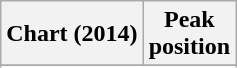<table class="wikitable sortable">
<tr>
<th>Chart (2014)</th>
<th>Peak<br>position</th>
</tr>
<tr>
</tr>
<tr>
</tr>
<tr>
</tr>
</table>
